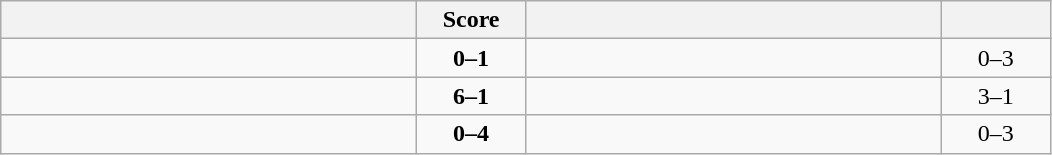<table class="wikitable" style="text-align: center; ">
<tr>
<th align="right" width="270"></th>
<th width="65">Score</th>
<th align="left" width="270"></th>
<th width="65"></th>
</tr>
<tr>
<td align="left"></td>
<td><strong>0–1</strong></td>
<td align="left"><strong></strong></td>
<td>0–3 <strong></strong></td>
</tr>
<tr>
<td align="left"><strong></strong></td>
<td><strong>6–1</strong></td>
<td align="left"></td>
<td>3–1 <strong></strong></td>
</tr>
<tr>
<td align="left"></td>
<td><strong>0–4</strong></td>
<td align="left"><strong></strong></td>
<td>0–3 <strong></strong></td>
</tr>
</table>
